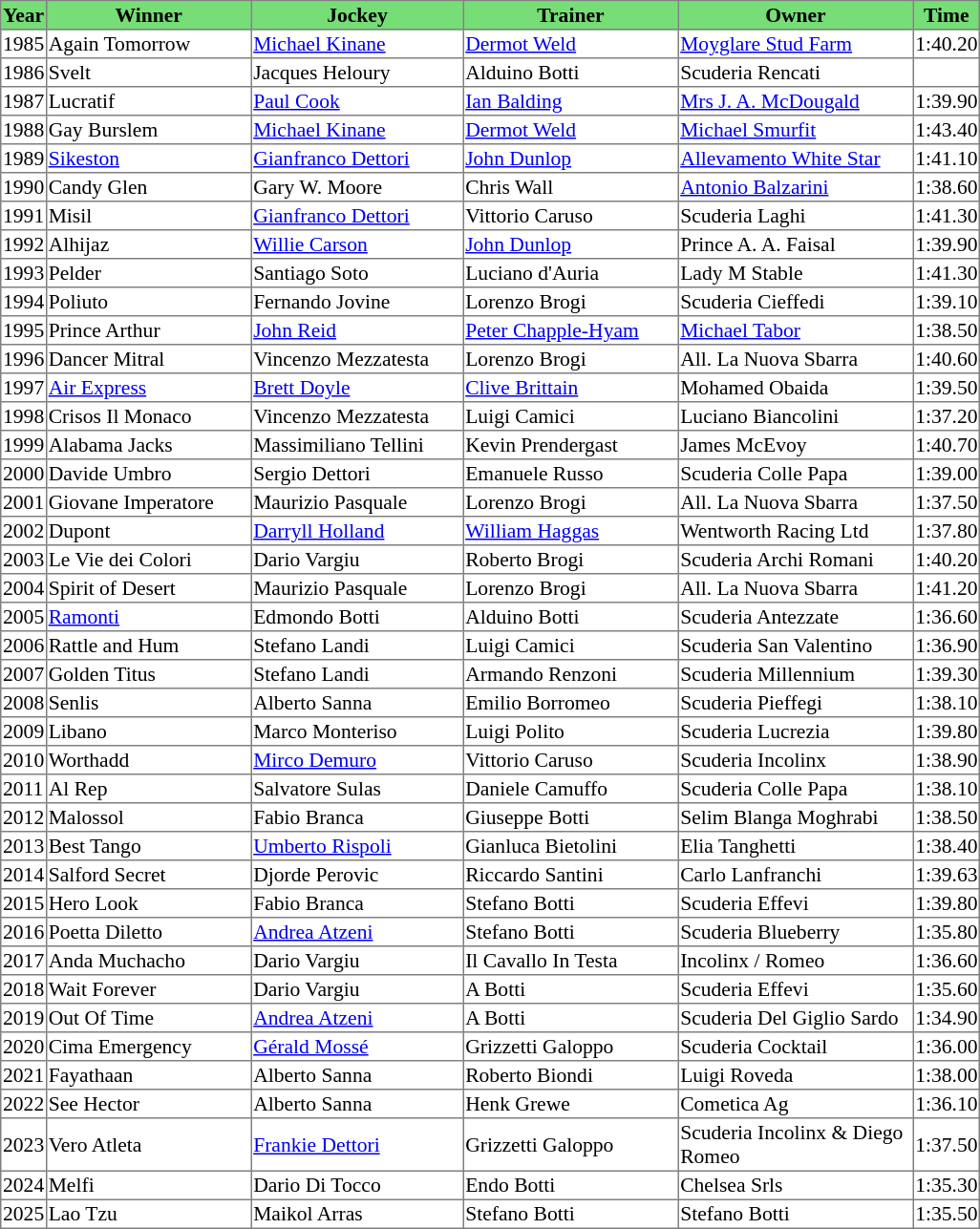<table class = "sortable" | border="1" style="border-collapse: collapse; font-size:90%">
<tr bgcolor="#77dd77" align="center">
<th>Year</th>
<th>Winner</th>
<th>Jockey</th>
<th>Trainer</th>
<th>Owner</th>
<th>Time</th>
</tr>
<tr>
<td>1985</td>
<td width=140px>Again Tomorrow</td>
<td width=145px><a href='#'>Michael Kinane</a></td>
<td width=147px><a href='#'>Dermot Weld</a></td>
<td width=161px><a href='#'>Moyglare Stud Farm</a></td>
<td>1:40.20</td>
</tr>
<tr>
<td>1986</td>
<td>Svelt</td>
<td>Jacques Heloury</td>
<td>Alduino Botti</td>
<td>Scuderia Rencati</td>
<td></td>
</tr>
<tr>
<td>1987</td>
<td>Lucratif</td>
<td><a href='#'>Paul Cook</a></td>
<td><a href='#'>Ian Balding</a></td>
<td><a href='#'>Mrs J. A. McDougald</a></td>
<td>1:39.90</td>
</tr>
<tr>
<td>1988</td>
<td>Gay Burslem</td>
<td><a href='#'>Michael Kinane</a></td>
<td><a href='#'>Dermot Weld</a></td>
<td><a href='#'>Michael Smurfit</a></td>
<td>1:43.40</td>
</tr>
<tr>
<td>1989</td>
<td><a href='#'>Sikeston</a></td>
<td><a href='#'>Gianfranco Dettori</a></td>
<td><a href='#'>John Dunlop</a></td>
<td><a href='#'>Allevamento White Star</a></td>
<td>1:41.10</td>
</tr>
<tr>
<td>1990</td>
<td>Candy Glen</td>
<td>Gary W. Moore</td>
<td>Chris Wall</td>
<td><a href='#'>Antonio Balzarini</a></td>
<td>1:38.60</td>
</tr>
<tr>
<td>1991</td>
<td>Misil</td>
<td><a href='#'>Gianfranco Dettori</a></td>
<td>Vittorio Caruso</td>
<td>Scuderia Laghi</td>
<td>1:41.30</td>
</tr>
<tr>
<td>1992</td>
<td>Alhijaz</td>
<td><a href='#'>Willie Carson</a></td>
<td><a href='#'>John Dunlop</a></td>
<td>Prince A. A. Faisal</td>
<td>1:39.90</td>
</tr>
<tr>
<td>1993</td>
<td>Pelder</td>
<td>Santiago Soto</td>
<td>Luciano d'Auria</td>
<td>Lady M Stable</td>
<td>1:41.30</td>
</tr>
<tr>
<td>1994</td>
<td>Poliuto</td>
<td>Fernando Jovine</td>
<td>Lorenzo Brogi</td>
<td>Scuderia Cieffedi</td>
<td>1:39.10</td>
</tr>
<tr>
<td>1995</td>
<td>Prince Arthur</td>
<td><a href='#'>John Reid</a></td>
<td><a href='#'>Peter Chapple-Hyam</a></td>
<td><a href='#'>Michael Tabor</a></td>
<td>1:38.50</td>
</tr>
<tr>
<td>1996</td>
<td>Dancer Mitral</td>
<td>Vincenzo Mezzatesta</td>
<td>Lorenzo Brogi</td>
<td>All. La Nuova Sbarra</td>
<td>1:40.60</td>
</tr>
<tr>
<td>1997</td>
<td><a href='#'>Air Express</a></td>
<td><a href='#'>Brett Doyle</a></td>
<td><a href='#'>Clive Brittain</a></td>
<td>Mohamed Obaida</td>
<td>1:39.50</td>
</tr>
<tr>
<td>1998</td>
<td>Crisos Il Monaco </td>
<td>Vincenzo Mezzatesta</td>
<td>Luigi Camici</td>
<td>Luciano Biancolini</td>
<td>1:37.20</td>
</tr>
<tr>
<td>1999</td>
<td>Alabama Jacks</td>
<td>Massimiliano Tellini</td>
<td>Kevin Prendergast</td>
<td>James McEvoy</td>
<td>1:40.70</td>
</tr>
<tr>
<td>2000</td>
<td>Davide Umbro</td>
<td>Sergio Dettori</td>
<td>Emanuele Russo</td>
<td>Scuderia Colle Papa</td>
<td>1:39.00</td>
</tr>
<tr>
<td>2001</td>
<td>Giovane Imperatore</td>
<td>Maurizio Pasquale</td>
<td>Lorenzo Brogi</td>
<td>All. La Nuova Sbarra</td>
<td>1:37.50</td>
</tr>
<tr>
<td>2002</td>
<td>Dupont</td>
<td><a href='#'>Darryll Holland</a></td>
<td><a href='#'>William Haggas</a></td>
<td>Wentworth Racing Ltd</td>
<td>1:37.80</td>
</tr>
<tr>
<td>2003</td>
<td>Le Vie dei Colori</td>
<td>Dario Vargiu</td>
<td>Roberto Brogi</td>
<td>Scuderia Archi Romani</td>
<td>1:40.20</td>
</tr>
<tr>
<td>2004</td>
<td>Spirit of Desert</td>
<td>Maurizio Pasquale</td>
<td>Lorenzo Brogi</td>
<td>All. La Nuova Sbarra</td>
<td>1:41.20</td>
</tr>
<tr>
<td>2005</td>
<td><a href='#'>Ramonti</a></td>
<td>Edmondo Botti</td>
<td>Alduino Botti</td>
<td>Scuderia Antezzate</td>
<td>1:36.60</td>
</tr>
<tr>
<td>2006</td>
<td>Rattle and Hum</td>
<td>Stefano Landi</td>
<td>Luigi Camici</td>
<td>Scuderia San Valentino</td>
<td>1:36.90</td>
</tr>
<tr>
<td>2007</td>
<td>Golden Titus</td>
<td>Stefano Landi</td>
<td>Armando Renzoni</td>
<td>Scuderia Millennium</td>
<td>1:39.30</td>
</tr>
<tr>
<td>2008</td>
<td>Senlis</td>
<td>Alberto Sanna</td>
<td>Emilio Borromeo</td>
<td>Scuderia Pieffegi</td>
<td>1:38.10</td>
</tr>
<tr>
<td>2009</td>
<td>Libano</td>
<td>Marco Monteriso</td>
<td>Luigi Polito</td>
<td>Scuderia Lucrezia</td>
<td>1:39.80</td>
</tr>
<tr>
<td>2010</td>
<td>Worthadd</td>
<td><a href='#'>Mirco Demuro</a></td>
<td>Vittorio Caruso</td>
<td>Scuderia Incolinx</td>
<td>1:38.90</td>
</tr>
<tr>
<td>2011</td>
<td>Al Rep </td>
<td>Salvatore Sulas</td>
<td>Daniele Camuffo</td>
<td>Scuderia Colle Papa</td>
<td>1:38.10</td>
</tr>
<tr>
<td>2012</td>
<td>Malossol</td>
<td>Fabio Branca</td>
<td>Giuseppe Botti</td>
<td>Selim Blanga Moghrabi</td>
<td>1:38.50</td>
</tr>
<tr>
<td>2013</td>
<td>Best Tango</td>
<td><a href='#'>Umberto Rispoli</a></td>
<td>Gianluca Bietolini</td>
<td>Elia Tanghetti</td>
<td>1:38.40</td>
</tr>
<tr>
<td>2014</td>
<td>Salford Secret</td>
<td>Djorde Perovic</td>
<td>Riccardo Santini</td>
<td>Carlo Lanfranchi</td>
<td>1:39.63</td>
</tr>
<tr>
<td>2015</td>
<td>Hero Look</td>
<td>Fabio Branca</td>
<td>Stefano Botti</td>
<td>Scuderia Effevi</td>
<td>1:39.80</td>
</tr>
<tr>
<td>2016</td>
<td>Poetta Diletto</td>
<td><a href='#'>Andrea Atzeni</a></td>
<td>Stefano Botti</td>
<td>Scuderia Blueberry</td>
<td>1:35.80</td>
</tr>
<tr>
<td>2017</td>
<td>Anda Muchacho</td>
<td>Dario Vargiu</td>
<td>Il Cavallo In Testa</td>
<td>Incolinx / Romeo </td>
<td>1:36.60</td>
</tr>
<tr>
<td>2018</td>
<td>Wait Forever</td>
<td>Dario Vargiu</td>
<td>A Botti</td>
<td>Scuderia Effevi</td>
<td>1:35.60</td>
</tr>
<tr>
<td>2019</td>
<td>Out Of Time</td>
<td><a href='#'>Andrea Atzeni</a></td>
<td>A Botti</td>
<td>Scuderia Del Giglio Sardo</td>
<td>1:34.90</td>
</tr>
<tr>
<td>2020</td>
<td>Cima Emergency</td>
<td><a href='#'>Gérald Mossé</a></td>
<td>Grizzetti Galoppo</td>
<td>Scuderia Cocktail</td>
<td>1:36.00</td>
</tr>
<tr>
<td>2021</td>
<td>Fayathaan</td>
<td>Alberto Sanna</td>
<td>Roberto Biondi</td>
<td>Luigi Roveda</td>
<td>1:38.00</td>
</tr>
<tr>
<td>2022</td>
<td>See Hector</td>
<td>Alberto Sanna</td>
<td>Henk Grewe</td>
<td>Cometica Ag</td>
<td>1:36.10</td>
</tr>
<tr>
<td>2023</td>
<td>Vero Atleta</td>
<td><a href='#'>Frankie Dettori</a></td>
<td>Grizzetti Galoppo</td>
<td>Scuderia Incolinx & Diego Romeo</td>
<td>1:37.50</td>
</tr>
<tr>
<td>2024</td>
<td>Melfi</td>
<td>Dario Di Tocco</td>
<td>Endo Botti</td>
<td>Chelsea Srls</td>
<td>1:35.30</td>
</tr>
<tr>
<td>2025</td>
<td>Lao Tzu</td>
<td>Maikol Arras</td>
<td>Stefano Botti</td>
<td>Stefano Botti</td>
<td>1:35.50</td>
</tr>
</table>
